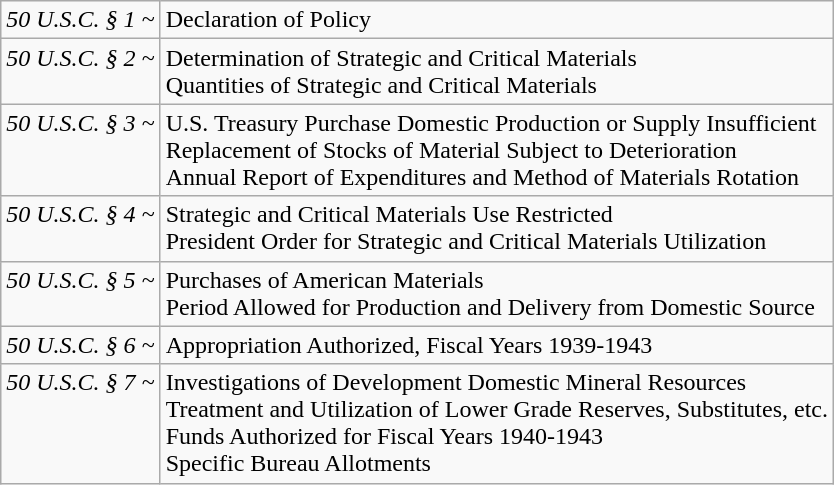<table class="wikitable">
<tr>
<td valign="top"><em>50 U.S.C. § 1 ~</em></td>
<td>Declaration of Policy</td>
</tr>
<tr>
<td valign="top"><em>50 U.S.C. § 2 ~</em></td>
<td>Determination of Strategic and Critical Materials<br>Quantities of Strategic and Critical Materials</td>
</tr>
<tr>
<td valign="top"><em>50 U.S.C. § 3 ~</em></td>
<td>U.S. Treasury Purchase Domestic Production or Supply Insufficient<br>Replacement of Stocks of Material Subject to Deterioration<br>Annual Report of Expenditures and Method of Materials Rotation</td>
</tr>
<tr>
<td valign="top"><em>50 U.S.C. § 4 ~</em></td>
<td>Strategic and Critical Materials Use Restricted<br>President Order for Strategic and Critical Materials Utilization</td>
</tr>
<tr>
<td valign="top"><em>50 U.S.C. § 5 ~</em></td>
<td>Purchases of American Materials<br>Period Allowed for Production and Delivery from Domestic Source</td>
</tr>
<tr>
<td valign="top"><em>50 U.S.C. § 6 ~</em></td>
<td>Appropriation Authorized, Fiscal Years 1939-1943</td>
</tr>
<tr>
<td valign="top"><em>50 U.S.C. § 7 ~</em></td>
<td>Investigations of Development Domestic Mineral Resources<br>Treatment and Utilization of Lower Grade Reserves, Substitutes, etc.<br>Funds Authorized for Fiscal Years 1940-1943<br>Specific Bureau Allotments</td>
</tr>
</table>
